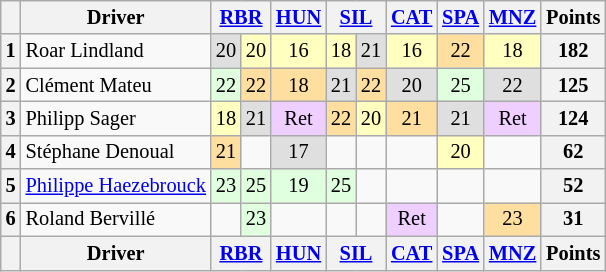<table class="wikitable" style="font-size: 85%; text-align:center">
<tr valign="top">
<th valign="middle"></th>
<th valign="middle">Driver</th>
<th colspan=2><a href='#'>RBR</a><br></th>
<th><a href='#'>HUN</a><br></th>
<th colspan=2><a href='#'>SIL</a><br></th>
<th><a href='#'>CAT</a><br></th>
<th><a href='#'>SPA</a><br></th>
<th><a href='#'>MNZ</a><br></th>
<th valign="middle">Points</th>
</tr>
<tr>
<th>1</th>
<td align=left> Roar Lindland</td>
<td style="background:#DFDFDF;">20</td>
<td style="background:#FFFFBF;">20</td>
<td style="background:#FFFFBF;">16</td>
<td style="background:#FFFFBF;">18</td>
<td style="background:#DFDFDF;">21</td>
<td style="background:#FFFFBF;">16</td>
<td style="background:#FFDF9F;">22</td>
<td style="background:#FFFFBF;">18</td>
<th>182</th>
</tr>
<tr>
<th>2</th>
<td align=left> Clément Mateu</td>
<td style="background:#DFFFDF;">22</td>
<td style="background:#FFDF9F;">22</td>
<td style="background:#FFDF9F;">18</td>
<td style="background:#DFDFDF;">21</td>
<td style="background:#FFDF9F;">22</td>
<td style="background:#DFDFDF;">20</td>
<td style="background:#DFFFDF;">25</td>
<td style="background:#DFDFDF;">22</td>
<th>125</th>
</tr>
<tr>
<th>3</th>
<td align=left> Philipp Sager</td>
<td style="background:#FFFFBF;">18</td>
<td style="background:#DFDFDF;">21</td>
<td style="background:#EFCFFF;">Ret</td>
<td style="background:#FFDF9F;">22</td>
<td style="background:#FFFFBF;">20</td>
<td style="background:#FFDF9F;">21</td>
<td style="background:#DFDFDF;">21</td>
<td style="background:#EFCFFF;">Ret</td>
<th>124</th>
</tr>
<tr>
<th>4</th>
<td align=left> Stéphane Denoual</td>
<td style="background:#FFDF9F;">21</td>
<td></td>
<td style="background:#DFDFDF;">17</td>
<td></td>
<td></td>
<td></td>
<td style="background:#FFFFBF;">20</td>
<td></td>
<th>62</th>
</tr>
<tr>
<th>5</th>
<td align=left> <a href='#'>Philippe Haezebrouck</a></td>
<td style="background:#DFFFDF;">23</td>
<td style="background:#DFFFDF;">25</td>
<td style="background:#DFFFDF;">19</td>
<td style="background:#DFFFDF;">25</td>
<td></td>
<td></td>
<td></td>
<td></td>
<th>52</th>
</tr>
<tr>
<th>6</th>
<td align=left> Roland Bervillé</td>
<td></td>
<td style="background:#DFFFDF;">23</td>
<td></td>
<td></td>
<td></td>
<td style="background:#EFCFFF;">Ret</td>
<td></td>
<td style="background:#FFDF9F;">23</td>
<th>31</th>
</tr>
<tr valign="top">
<th valign="middle"></th>
<th valign="middle">Driver</th>
<th colspan=2><a href='#'>RBR</a><br></th>
<th><a href='#'>HUN</a><br></th>
<th colspan=2><a href='#'>SIL</a><br></th>
<th><a href='#'>CAT</a><br></th>
<th><a href='#'>SPA</a><br></th>
<th><a href='#'>MNZ</a><br></th>
<th valign="middle">Points</th>
</tr>
</table>
